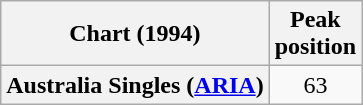<table class="wikitable sortable plainrowheaders" style="text-align:center">
<tr>
<th>Chart (1994)</th>
<th>Peak<br>position</th>
</tr>
<tr>
<th scope="row">Australia Singles (<a href='#'>ARIA</a>)</th>
<td>63</td>
</tr>
</table>
